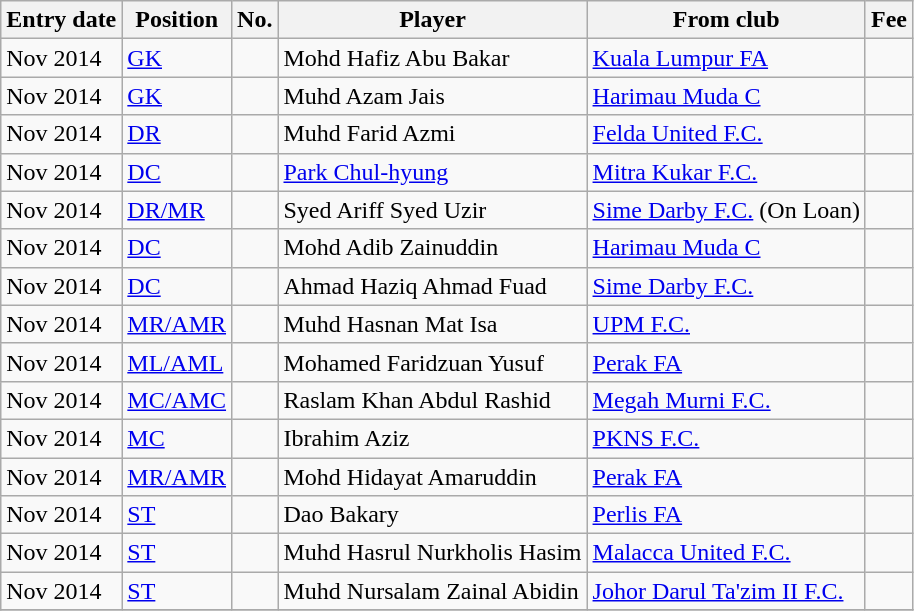<table class="wikitable sortable">
<tr>
<th>Entry date</th>
<th>Position</th>
<th>No.</th>
<th>Player</th>
<th>From club</th>
<th>Fee</th>
</tr>
<tr>
<td>Nov 2014</td>
<td><a href='#'>GK</a></td>
<td></td>
<td> Mohd Hafiz Abu Bakar</td>
<td> <a href='#'>Kuala Lumpur FA</a></td>
<td></td>
</tr>
<tr>
<td>Nov 2014</td>
<td><a href='#'>GK</a></td>
<td></td>
<td> Muhd Azam Jais</td>
<td> <a href='#'>Harimau Muda C</a></td>
<td></td>
</tr>
<tr>
<td>Nov 2014</td>
<td><a href='#'>DR</a></td>
<td></td>
<td> Muhd Farid Azmi</td>
<td> <a href='#'>Felda United F.C.</a></td>
<td></td>
</tr>
<tr>
<td>Nov 2014</td>
<td><a href='#'>DC</a></td>
<td></td>
<td> <a href='#'>Park Chul-hyung</a></td>
<td> <a href='#'>Mitra Kukar F.C.</a></td>
<td></td>
</tr>
<tr>
<td>Nov 2014</td>
<td><a href='#'>DR/MR</a></td>
<td></td>
<td> Syed Ariff Syed Uzir</td>
<td> <a href='#'>Sime Darby F.C.</a> (On Loan)</td>
<td></td>
</tr>
<tr>
<td>Nov 2014</td>
<td><a href='#'>DC</a></td>
<td></td>
<td> Mohd Adib Zainuddin</td>
<td> <a href='#'>Harimau Muda C</a></td>
<td></td>
</tr>
<tr>
<td>Nov 2014</td>
<td><a href='#'>DC</a></td>
<td></td>
<td> Ahmad Haziq Ahmad Fuad</td>
<td> <a href='#'>Sime Darby F.C.</a></td>
<td></td>
</tr>
<tr>
<td>Nov 2014</td>
<td><a href='#'>MR/AMR</a></td>
<td></td>
<td> Muhd Hasnan Mat Isa</td>
<td> <a href='#'>UPM F.C.</a></td>
<td></td>
</tr>
<tr>
<td>Nov 2014</td>
<td><a href='#'>ML/AML</a></td>
<td></td>
<td> Mohamed Faridzuan Yusuf</td>
<td> <a href='#'>Perak FA</a></td>
<td></td>
</tr>
<tr>
<td>Nov 2014</td>
<td><a href='#'>MC/AMC</a></td>
<td></td>
<td> Raslam Khan Abdul Rashid</td>
<td> <a href='#'>Megah Murni F.C.</a></td>
<td></td>
</tr>
<tr>
<td>Nov 2014</td>
<td><a href='#'>MC</a></td>
<td></td>
<td> Ibrahim Aziz</td>
<td> <a href='#'>PKNS F.C.</a></td>
<td></td>
</tr>
<tr>
<td>Nov 2014</td>
<td><a href='#'>MR/AMR</a></td>
<td></td>
<td> Mohd Hidayat Amaruddin</td>
<td> <a href='#'>Perak FA</a></td>
<td></td>
</tr>
<tr>
<td>Nov 2014</td>
<td><a href='#'>ST</a></td>
<td></td>
<td> Dao Bakary</td>
<td> <a href='#'>Perlis FA</a></td>
<td></td>
</tr>
<tr>
<td>Nov 2014</td>
<td><a href='#'>ST</a></td>
<td></td>
<td> Muhd Hasrul Nurkholis Hasim</td>
<td> <a href='#'>Malacca United F.C.</a></td>
<td></td>
</tr>
<tr>
<td>Nov 2014</td>
<td><a href='#'>ST</a></td>
<td></td>
<td> Muhd Nursalam Zainal Abidin</td>
<td> <a href='#'>Johor Darul Ta'zim II F.C.</a></td>
<td></td>
</tr>
<tr>
</tr>
</table>
